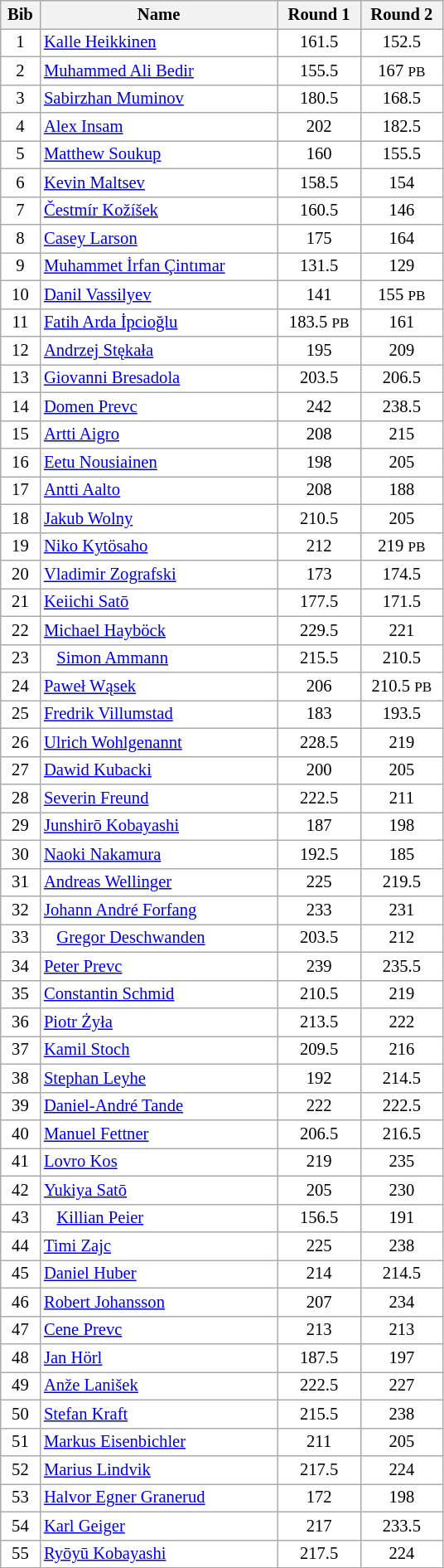<table class="wikitable collapsible autocollapse plainrowheaders" style="background:#fff; font-size:86%; line-height:16px; border:grey solid 1px; border-collapse:collapse;">
<tr>
<th width=25>Bib</th>
<th width=185>Name</th>
<th width=60>Round 1</th>
<th width=60>Round 2</th>
</tr>
<tr align=center>
<td>1</td>
<td align=left> <a href='#'>Kalle Heikkinen</a></td>
<td>161.5 <small></small></td>
<td>152.5</td>
</tr>
<tr align=center>
<td>2</td>
<td align=left> <a href='#'>Muhammed Ali Bedir</a></td>
<td>155.5</td>
<td>167 <small>PB</small></td>
</tr>
<tr align=center>
<td>3</td>
<td align=left> <a href='#'>Sabirzhan Muminov</a></td>
<td>180.5</td>
<td>168.5</td>
</tr>
<tr align=center>
<td>4</td>
<td align=left> <a href='#'>Alex Insam</a></td>
<td>202</td>
<td>182.5</td>
</tr>
<tr align=center>
<td>5</td>
<td align=left> <a href='#'>Matthew Soukup</a></td>
<td>160</td>
<td>155.5</td>
</tr>
<tr align=center>
<td>6</td>
<td align=left> <a href='#'>Kevin Maltsev</a></td>
<td>158.5</td>
<td>154</td>
</tr>
<tr align=center>
<td>7</td>
<td align=left> <a href='#'>Čestmír Kožíšek</a></td>
<td>160.5</td>
<td>146</td>
</tr>
<tr align=center>
<td>8</td>
<td align=left> <a href='#'>Casey Larson</a></td>
<td>175</td>
<td>164</td>
</tr>
<tr align=center>
<td>9</td>
<td align=left> <a href='#'>Muhammet İrfan Çintımar</a></td>
<td>131.5</td>
<td>129</td>
</tr>
<tr align=center>
<td>10</td>
<td align=left> <a href='#'>Danil Vassilyev</a></td>
<td>141</td>
<td>155 <small>PB</small></td>
</tr>
<tr align=center>
<td>11</td>
<td align=left> <a href='#'>Fatih Arda İpcioğlu</a></td>
<td>183.5 <small>PB</small> <small></small></td>
<td>161</td>
</tr>
<tr align=center>
<td>12</td>
<td align=left> <a href='#'>Andrzej Stękała</a></td>
<td>195</td>
<td>209</td>
</tr>
<tr align=center>
<td>13</td>
<td align=left> <a href='#'>Giovanni Bresadola</a></td>
<td>203.5</td>
<td>206.5</td>
</tr>
<tr align=center>
<td>14</td>
<td align=left> <a href='#'>Domen Prevc</a></td>
<td>242</td>
<td>238.5</td>
</tr>
<tr align=center>
<td>15</td>
<td align=left> <a href='#'>Artti Aigro</a></td>
<td>208</td>
<td>215</td>
</tr>
<tr align=center>
<td>16</td>
<td align=left> <a href='#'>Eetu Nousiainen</a></td>
<td>198</td>
<td>205</td>
</tr>
<tr align=center>
<td>17</td>
<td align=left> <a href='#'>Antti Aalto</a></td>
<td>208</td>
<td>188</td>
</tr>
<tr align=center>
<td>18</td>
<td align=left> <a href='#'>Jakub Wolny</a></td>
<td>210.5</td>
<td>205</td>
</tr>
<tr align=center>
<td>19</td>
<td align=left> <a href='#'>Niko Kytösaho</a></td>
<td>212</td>
<td>219 <small>PB</small></td>
</tr>
<tr align=center>
<td>20</td>
<td align=left> <a href='#'>Vladimir Zografski</a></td>
<td>173</td>
<td>174.5</td>
</tr>
<tr align=center>
<td>21</td>
<td align=left> <a href='#'>Keiichi Satō</a></td>
<td>177.5</td>
<td>171.5</td>
</tr>
<tr align=center>
<td>22</td>
<td align=left> <a href='#'>Michael Hayböck</a></td>
<td>229.5</td>
<td>221</td>
</tr>
<tr align=center>
<td>23</td>
<td align=left>   <a href='#'>Simon Ammann</a></td>
<td>215.5</td>
<td>210.5</td>
</tr>
<tr align=center>
<td>24</td>
<td align=left> <a href='#'>Paweł Wąsek</a></td>
<td>206</td>
<td>210.5 <small>PB</small></td>
</tr>
<tr align=center>
<td>25</td>
<td align=left> <a href='#'>Fredrik Villumstad</a></td>
<td>183</td>
<td>193.5</td>
</tr>
<tr align=center>
<td>26</td>
<td align=left> <a href='#'>Ulrich Wohlgenannt</a></td>
<td>228.5</td>
<td>219</td>
</tr>
<tr align=center>
<td>27</td>
<td align=left> <a href='#'>Dawid Kubacki</a></td>
<td>200</td>
<td>205</td>
</tr>
<tr align=center>
<td>28</td>
<td align=left> <a href='#'>Severin Freund</a></td>
<td>222.5</td>
<td>211</td>
</tr>
<tr align=center>
<td>29</td>
<td align=left> <a href='#'>Junshirō Kobayashi</a></td>
<td>187</td>
<td>198</td>
</tr>
<tr align=center>
<td>30</td>
<td align=left> <a href='#'>Naoki Nakamura</a></td>
<td>192.5</td>
<td>185</td>
</tr>
<tr align=center>
<td>31</td>
<td align=left> <a href='#'>Andreas Wellinger</a></td>
<td>225</td>
<td>219.5</td>
</tr>
<tr align=center>
<td>32</td>
<td align=left> <a href='#'>Johann André Forfang</a></td>
<td>233</td>
<td>231</td>
</tr>
<tr align=center>
<td>33</td>
<td align=left>   <a href='#'>Gregor Deschwanden</a></td>
<td>203.5</td>
<td>212</td>
</tr>
<tr align=center>
<td>34</td>
<td align=left> <a href='#'>Peter Prevc</a></td>
<td>239</td>
<td>235.5</td>
</tr>
<tr align=center>
<td>35</td>
<td align=left> <a href='#'>Constantin Schmid</a></td>
<td>210.5</td>
<td>219</td>
</tr>
<tr align=center>
<td>36</td>
<td align=left> <a href='#'>Piotr Żyła</a></td>
<td>213.5</td>
<td>222</td>
</tr>
<tr align=center>
<td>37</td>
<td align=left> <a href='#'>Kamil Stoch</a></td>
<td>209.5</td>
<td>216</td>
</tr>
<tr align=center>
<td>38</td>
<td align=left> <a href='#'>Stephan Leyhe</a></td>
<td>192</td>
<td>214.5</td>
</tr>
<tr align=center>
<td>39</td>
<td align=left> <a href='#'>Daniel-André Tande</a></td>
<td>222</td>
<td>222.5</td>
</tr>
<tr align=center>
<td>40</td>
<td align=left> <a href='#'>Manuel Fettner</a></td>
<td>206.5</td>
<td>216.5</td>
</tr>
<tr align=center>
<td>41</td>
<td align=left> <a href='#'>Lovro Kos</a></td>
<td>219</td>
<td>235</td>
</tr>
<tr align=center>
<td>42</td>
<td align=left> <a href='#'>Yukiya Satō</a></td>
<td>205</td>
<td>230</td>
</tr>
<tr align=center>
<td>43</td>
<td align=left>   <a href='#'>Killian Peier</a></td>
<td>156.5</td>
<td>191</td>
</tr>
<tr align=center>
<td>44</td>
<td align=left> <a href='#'>Timi Zajc</a></td>
<td>225</td>
<td>238</td>
</tr>
<tr align=center>
<td>45</td>
<td align=left> <a href='#'>Daniel Huber</a></td>
<td>214</td>
<td>214.5</td>
</tr>
<tr align=center>
<td>46</td>
<td align=left> <a href='#'>Robert Johansson</a></td>
<td>207</td>
<td>234</td>
</tr>
<tr align=center>
<td>47</td>
<td align=left> <a href='#'>Cene Prevc</a></td>
<td>213</td>
<td>213</td>
</tr>
<tr align=center>
<td>48</td>
<td align=left> <a href='#'>Jan Hörl</a></td>
<td>187.5</td>
<td>197</td>
</tr>
<tr align=center>
<td>49</td>
<td align=left> <a href='#'>Anže Lanišek</a></td>
<td>222.5</td>
<td>227</td>
</tr>
<tr align=center>
<td>50</td>
<td align=left> <a href='#'>Stefan Kraft</a></td>
<td>215.5</td>
<td>238</td>
</tr>
<tr align=center>
<td>51</td>
<td align=left> <a href='#'>Markus Eisenbichler</a></td>
<td>211</td>
<td>205</td>
</tr>
<tr align=center>
<td>52</td>
<td align=left> <a href='#'>Marius Lindvik</a></td>
<td>217.5</td>
<td>224</td>
</tr>
<tr align=center>
<td>53</td>
<td align=left> <a href='#'>Halvor Egner Granerud</a></td>
<td>172</td>
<td>198</td>
</tr>
<tr align=center>
<td>54</td>
<td align=left> <a href='#'>Karl Geiger</a></td>
<td>217</td>
<td>233.5</td>
</tr>
<tr align=center>
<td>55</td>
<td align=left> <a href='#'>Ryōyū Kobayashi</a></td>
<td>217.5</td>
<td>224</td>
</tr>
</table>
